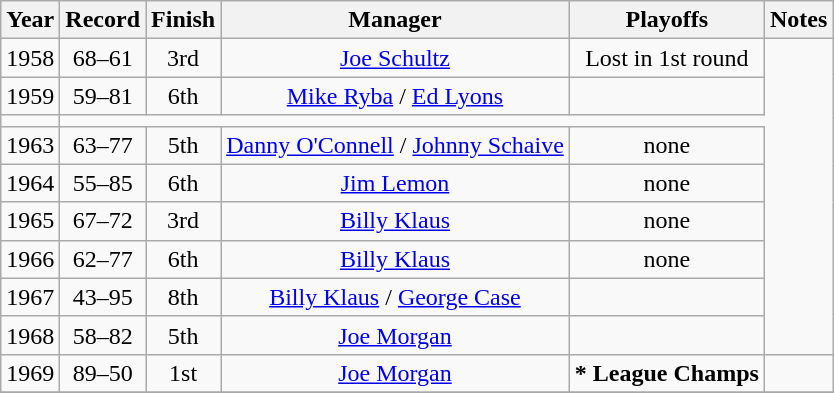<table class="wikitable" style="text-align:center">
<tr>
<th>Year</th>
<th>Record</th>
<th>Finish</th>
<th>Manager</th>
<th>Playoffs</th>
<th>Notes</th>
</tr>
<tr>
<td>1958</td>
<td>68–61</td>
<td>3rd</td>
<td><a href='#'>Joe Schultz</a></td>
<td>Lost in 1st round</td>
</tr>
<tr>
<td>1959</td>
<td>59–81</td>
<td>6th</td>
<td><a href='#'>Mike Ryba</a> / <a href='#'>Ed Lyons</a></td>
<td></td>
</tr>
<tr>
<td></td>
</tr>
<tr>
<td>1963</td>
<td>63–77</td>
<td>5th</td>
<td><a href='#'>Danny O'Connell</a> / <a href='#'>Johnny Schaive</a></td>
<td>none</td>
</tr>
<tr>
<td>1964</td>
<td>55–85</td>
<td>6th</td>
<td><a href='#'>Jim Lemon</a></td>
<td>none</td>
</tr>
<tr>
<td>1965</td>
<td>67–72</td>
<td>3rd</td>
<td><a href='#'>Billy Klaus</a></td>
<td>none</td>
</tr>
<tr>
<td>1966</td>
<td>62–77</td>
<td>6th</td>
<td><a href='#'>Billy Klaus</a></td>
<td>none</td>
</tr>
<tr>
<td>1967</td>
<td>43–95</td>
<td>8th</td>
<td><a href='#'>Billy Klaus</a> / <a href='#'>George Case</a></td>
<td></td>
</tr>
<tr>
<td>1968</td>
<td>58–82</td>
<td>5th</td>
<td><a href='#'>Joe Morgan</a></td>
<td></td>
</tr>
<tr>
<td>1969</td>
<td>89–50</td>
<td>1st</td>
<td><a href='#'>Joe Morgan</a></td>
<td><strong>* League Champs</strong></td>
<td></td>
</tr>
<tr>
</tr>
</table>
